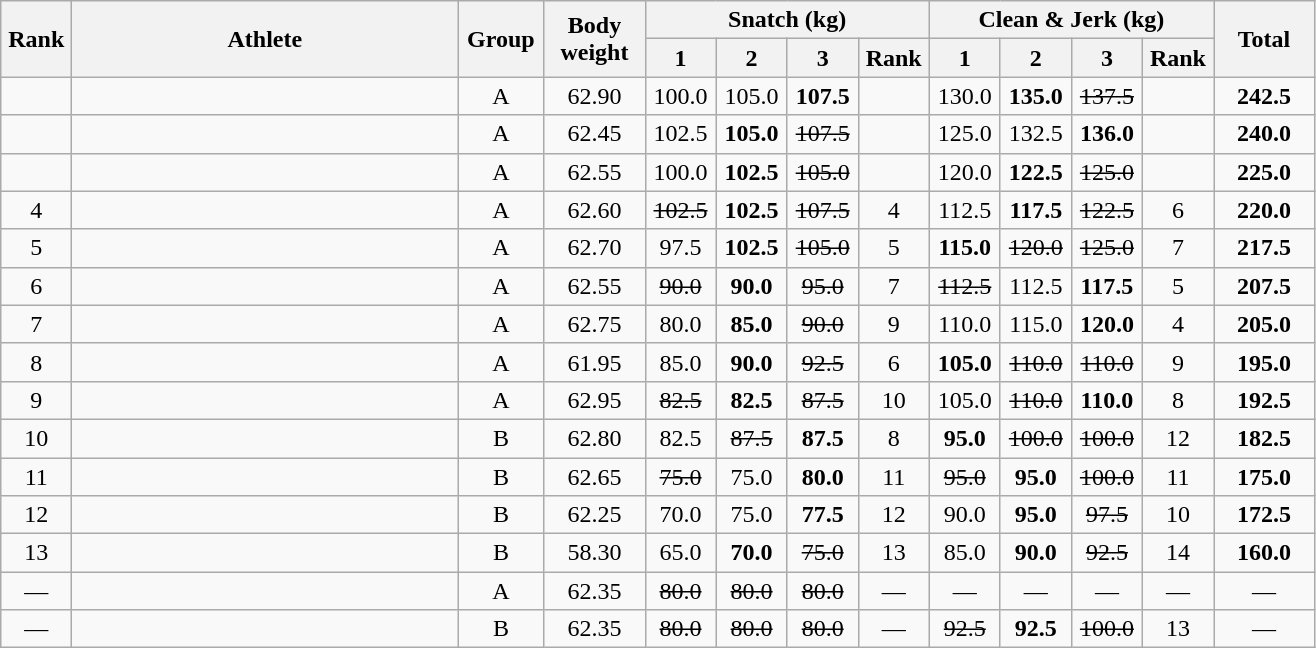<table class = "wikitable" style="text-align:center;">
<tr>
<th rowspan=2 width=40>Rank</th>
<th rowspan=2 width=250>Athlete</th>
<th rowspan=2 width=50>Group</th>
<th rowspan=2 width=60>Body weight</th>
<th colspan=4>Snatch (kg)</th>
<th colspan=4>Clean & Jerk (kg)</th>
<th rowspan=2 width=60>Total</th>
</tr>
<tr>
<th width=40>1</th>
<th width=40>2</th>
<th width=40>3</th>
<th width=40>Rank</th>
<th width=40>1</th>
<th width=40>2</th>
<th width=40>3</th>
<th width=40>Rank</th>
</tr>
<tr>
<td></td>
<td align=left></td>
<td>A</td>
<td>62.90</td>
<td>100.0</td>
<td>105.0</td>
<td><strong>107.5</strong></td>
<td></td>
<td>130.0</td>
<td><strong>135.0</strong></td>
<td><s>137.5 </s></td>
<td></td>
<td><strong>242.5</strong></td>
</tr>
<tr>
<td></td>
<td align=left></td>
<td>A</td>
<td>62.45</td>
<td>102.5</td>
<td><strong>105.0</strong></td>
<td><s>107.5 </s></td>
<td></td>
<td>125.0</td>
<td>132.5</td>
<td><strong>136.0</strong></td>
<td></td>
<td><strong>240.0</strong></td>
</tr>
<tr>
<td></td>
<td align=left></td>
<td>A</td>
<td>62.55</td>
<td>100.0</td>
<td><strong>102.5</strong></td>
<td><s>105.0 </s></td>
<td></td>
<td>120.0</td>
<td><strong>122.5</strong></td>
<td><s>125.0 </s></td>
<td></td>
<td><strong>225.0</strong></td>
</tr>
<tr>
<td>4</td>
<td align=left></td>
<td>A</td>
<td>62.60</td>
<td><s>102.5 </s></td>
<td><strong>102.5</strong></td>
<td><s>107.5 </s></td>
<td>4</td>
<td>112.5</td>
<td><strong>117.5</strong></td>
<td><s>122.5 </s></td>
<td>6</td>
<td><strong>220.0</strong></td>
</tr>
<tr>
<td>5</td>
<td align=left></td>
<td>A</td>
<td>62.70</td>
<td>97.5</td>
<td><strong>102.5</strong></td>
<td><s>105.0 </s></td>
<td>5</td>
<td><strong>115.0</strong></td>
<td><s>120.0 </s></td>
<td><s>125.0 </s></td>
<td>7</td>
<td><strong>217.5</strong></td>
</tr>
<tr>
<td>6</td>
<td align=left></td>
<td>A</td>
<td>62.55</td>
<td><s>90.0 </s></td>
<td><strong>90.0</strong></td>
<td><s>95.0 </s></td>
<td>7</td>
<td><s>112.5 </s></td>
<td>112.5</td>
<td><strong>117.5</strong></td>
<td>5</td>
<td><strong>207.5</strong></td>
</tr>
<tr>
<td>7</td>
<td align=left></td>
<td>A</td>
<td>62.75</td>
<td>80.0</td>
<td><strong>85.0</strong></td>
<td><s>90.0 </s></td>
<td>9</td>
<td>110.0</td>
<td>115.0</td>
<td><strong>120.0</strong></td>
<td>4</td>
<td><strong>205.0</strong></td>
</tr>
<tr>
<td>8</td>
<td align=left></td>
<td>A</td>
<td>61.95</td>
<td>85.0</td>
<td><strong>90.0</strong></td>
<td><s>92.5 </s></td>
<td>6</td>
<td><strong>105.0</strong></td>
<td><s>110.0 </s></td>
<td><s>110.0 </s></td>
<td>9</td>
<td><strong>195.0</strong></td>
</tr>
<tr>
<td>9</td>
<td align=left></td>
<td>A</td>
<td>62.95</td>
<td><s>82.5 </s></td>
<td><strong>82.5</strong></td>
<td><s>87.5 </s></td>
<td>10</td>
<td>105.0</td>
<td><s>110.0 </s></td>
<td><strong>110.0</strong></td>
<td>8</td>
<td><strong>192.5</strong></td>
</tr>
<tr>
<td>10</td>
<td align=left></td>
<td>B</td>
<td>62.80</td>
<td>82.5</td>
<td><s>87.5 </s></td>
<td><strong>87.5</strong></td>
<td>8</td>
<td><strong>95.0</strong></td>
<td><s>100.0 </s></td>
<td><s>100.0 </s></td>
<td>12</td>
<td><strong>182.5</strong></td>
</tr>
<tr>
<td>11</td>
<td align=left></td>
<td>B</td>
<td>62.65</td>
<td><s>75.0 </s></td>
<td>75.0</td>
<td><strong>80.0</strong></td>
<td>11</td>
<td><s>95.0 </s></td>
<td><strong>95.0</strong></td>
<td><s>100.0 </s></td>
<td>11</td>
<td><strong>175.0</strong></td>
</tr>
<tr>
<td>12</td>
<td align=left></td>
<td>B</td>
<td>62.25</td>
<td>70.0</td>
<td>75.0</td>
<td><strong>77.5</strong></td>
<td>12</td>
<td>90.0</td>
<td><strong>95.0</strong></td>
<td><s>97.5 </s></td>
<td>10</td>
<td><strong>172.5</strong></td>
</tr>
<tr>
<td>13</td>
<td align=left></td>
<td>B</td>
<td>58.30</td>
<td>65.0</td>
<td><strong>70.0</strong></td>
<td><s>75.0 </s></td>
<td>13</td>
<td>85.0</td>
<td><strong>90.0</strong></td>
<td><s>92.5 </s></td>
<td>14</td>
<td><strong>160.0</strong></td>
</tr>
<tr>
<td>—</td>
<td align=left></td>
<td>A</td>
<td>62.35</td>
<td><s>80.0 </s></td>
<td><s>80.0 </s></td>
<td><s>80.0 </s></td>
<td>—</td>
<td>—</td>
<td>—</td>
<td>—</td>
<td>—</td>
<td>—</td>
</tr>
<tr>
<td>—</td>
<td align=left></td>
<td>B</td>
<td>62.35</td>
<td><s>80.0 </s></td>
<td><s>80.0 </s></td>
<td><s>80.0 </s></td>
<td>—</td>
<td><s>92.5 </s></td>
<td><strong>92.5</strong></td>
<td><s>100.0 </s></td>
<td>13</td>
<td>—</td>
</tr>
</table>
